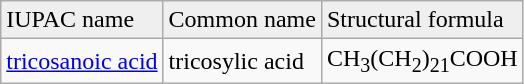<table class="wikitable">
<tr bgcolor="#efefef">
<td>IUPAC name</td>
<td>Common name</td>
<td>Structural formula</td>
</tr>
<tr>
<td><a href='#'>tricosanoic acid</a></td>
<td>tricosylic acid</td>
<td>CH<sub>3</sub>(CH<sub>2</sub>)<sub>21</sub>COOH</td>
</tr>
</table>
